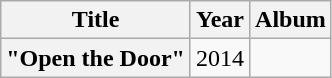<table class="wikitable plainrowheaders" style="text-align:center">
<tr>
<th scope="col">Title</th>
<th scope="col">Year</th>
<th scope="col">Album</th>
</tr>
<tr>
<th scope="row" style="text-align: left">"Open the Door"</th>
<td>2014</td>
<td></td>
</tr>
</table>
